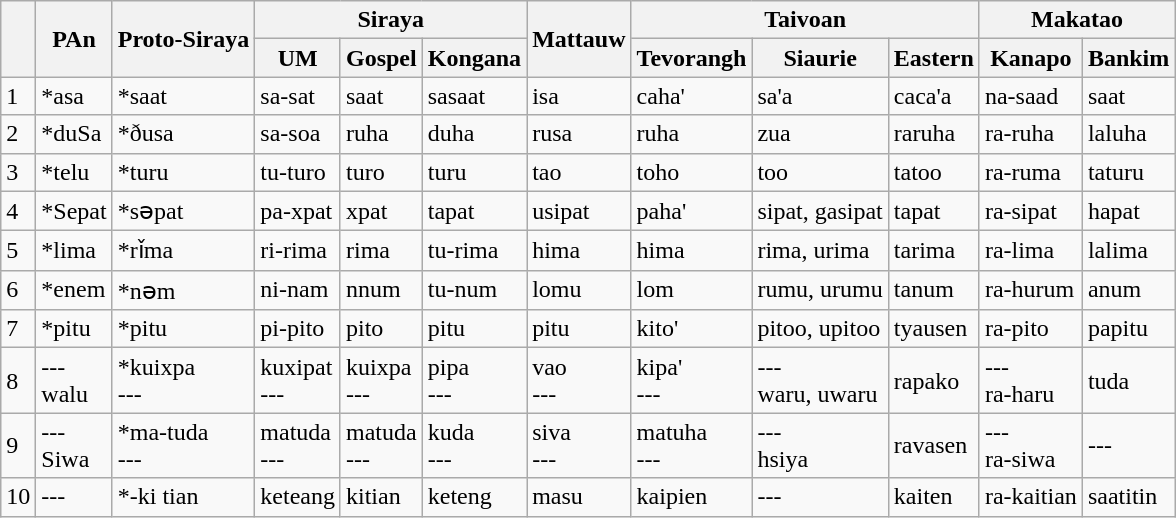<table class="wikitable">
<tr>
<th rowspan="2"></th>
<th rowspan="2">PAn</th>
<th rowspan="2">Proto-Siraya</th>
<th colspan="3">Siraya</th>
<th rowspan="2">Mattauw</th>
<th colspan="3">Taivoan</th>
<th colspan="2">Makatao</th>
</tr>
<tr>
<th>UM<br></th>
<th>Gospel<br></th>
<th>Kongana<br></th>
<th>Tevorangh<br></th>
<th>Siaurie<br></th>
<th>Eastern<br></th>
<th>Kanapo<br></th>
<th>Bankim<br></th>
</tr>
<tr>
<td>1</td>
<td>*asa</td>
<td>*saat</td>
<td>sa-sat</td>
<td>saat</td>
<td>sasaat</td>
<td>isa</td>
<td>caha'</td>
<td>sa'a</td>
<td>caca'a</td>
<td>na-saad</td>
<td>saat</td>
</tr>
<tr>
<td>2</td>
<td>*duSa</td>
<td>*ðusa</td>
<td>sa-soa</td>
<td>ruha</td>
<td>duha</td>
<td>rusa</td>
<td>ruha</td>
<td>zua</td>
<td>raruha</td>
<td>ra-ruha</td>
<td>laluha</td>
</tr>
<tr>
<td>3</td>
<td>*telu</td>
<td>*turu</td>
<td>tu-turo</td>
<td>turo</td>
<td>turu</td>
<td>tao</td>
<td>toho</td>
<td>too</td>
<td>tatoo</td>
<td>ra-ruma</td>
<td>taturu</td>
</tr>
<tr>
<td>4</td>
<td>*Sepat</td>
<td>*səpat</td>
<td>pa-xpat</td>
<td>xpat</td>
<td>tapat</td>
<td>usipat</td>
<td>paha'</td>
<td>sipat, gasipat</td>
<td>tapat</td>
<td>ra-sipat</td>
<td>hapat</td>
</tr>
<tr>
<td>5</td>
<td>*lima</td>
<td>*rǐma</td>
<td>ri-rima</td>
<td>rima</td>
<td>tu-rima</td>
<td>hima</td>
<td>hima</td>
<td>rima, urima</td>
<td>tarima</td>
<td>ra-lima</td>
<td>lalima</td>
</tr>
<tr>
<td>6</td>
<td>*enem</td>
<td>*nəm</td>
<td>ni-nam</td>
<td>nnum</td>
<td>tu-num</td>
<td>lomu</td>
<td>lom</td>
<td>rumu, urumu</td>
<td>tanum</td>
<td>ra-hurum</td>
<td>anum</td>
</tr>
<tr>
<td>7</td>
<td>*pitu</td>
<td>*pitu</td>
<td>pi-pito</td>
<td>pito</td>
<td>pitu</td>
<td>pitu</td>
<td>kito'</td>
<td>pitoo, upitoo</td>
<td>tyausen</td>
<td>ra-pito</td>
<td>papitu</td>
</tr>
<tr>
<td>8</td>
<td>---<br>walu</td>
<td>*kuixpa<br>---</td>
<td>kuxipat<br>---</td>
<td>kuixpa<br>---</td>
<td>pipa<br>---</td>
<td>vao<br>---</td>
<td>kipa'<br>---</td>
<td>---<br>waru, uwaru</td>
<td>rapako</td>
<td>---<br>ra-haru</td>
<td>tuda</td>
</tr>
<tr>
<td>9</td>
<td>---<br>Siwa</td>
<td>*ma-tuda<br>---</td>
<td>matuda<br>---</td>
<td>matuda<br>---</td>
<td>kuda<br>---</td>
<td>siva<br>---</td>
<td>matuha<br>---</td>
<td>---<br>hsiya</td>
<td>ravasen</td>
<td>---<br>ra-siwa</td>
<td>---</td>
</tr>
<tr>
<td>10</td>
<td>---</td>
<td>*-ki tian</td>
<td>keteang</td>
<td>kitian</td>
<td>keteng</td>
<td>masu</td>
<td>kaipien</td>
<td>---</td>
<td>kaiten</td>
<td>ra-kaitian</td>
<td>saatitin</td>
</tr>
</table>
